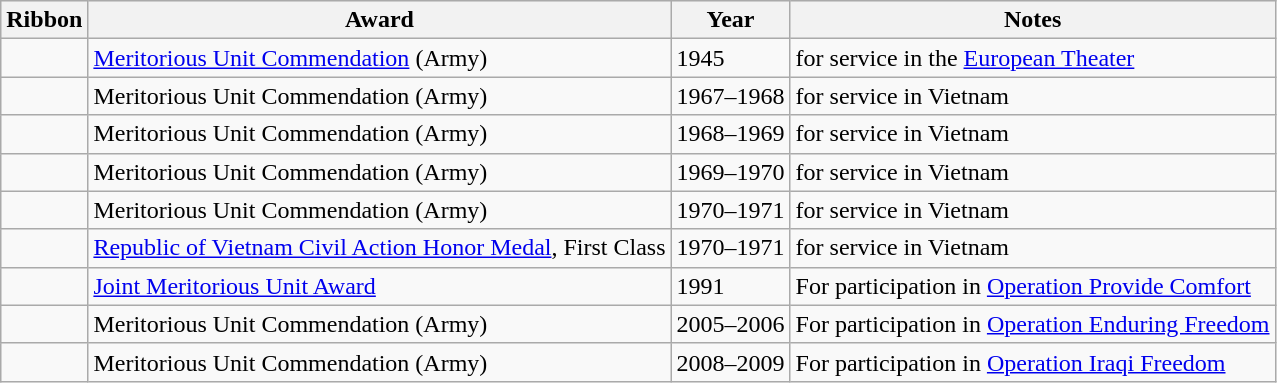<table class="wikitable">
<tr style="background:#efefef;">
<th>Ribbon</th>
<th>Award</th>
<th>Year</th>
<th>Notes</th>
</tr>
<tr>
<td></td>
<td><a href='#'>Meritorious Unit Commendation</a> (Army)</td>
<td>1945</td>
<td>for service in the <a href='#'>European Theater</a></td>
</tr>
<tr>
<td></td>
<td>Meritorious Unit Commendation (Army)</td>
<td>1967–1968</td>
<td>for service in Vietnam</td>
</tr>
<tr>
<td></td>
<td>Meritorious Unit Commendation (Army)</td>
<td>1968–1969</td>
<td>for service in Vietnam</td>
</tr>
<tr>
<td></td>
<td>Meritorious Unit Commendation (Army)</td>
<td>1969–1970</td>
<td>for service in Vietnam</td>
</tr>
<tr>
<td></td>
<td>Meritorious Unit Commendation (Army)</td>
<td>1970–1971</td>
<td>for service in Vietnam</td>
</tr>
<tr>
<td></td>
<td><a href='#'>Republic of Vietnam Civil Action Honor Medal</a>, First Class</td>
<td>1970–1971</td>
<td>for service in Vietnam</td>
</tr>
<tr>
<td></td>
<td><a href='#'>Joint Meritorious Unit Award</a></td>
<td>1991</td>
<td>For participation in <a href='#'>Operation Provide Comfort</a></td>
</tr>
<tr>
<td></td>
<td>Meritorious Unit Commendation (Army)</td>
<td>2005–2006</td>
<td>For participation in <a href='#'>Operation Enduring Freedom</a></td>
</tr>
<tr>
<td></td>
<td>Meritorious Unit Commendation (Army)</td>
<td>2008–2009</td>
<td>For participation in <a href='#'>Operation Iraqi Freedom</a></td>
</tr>
</table>
